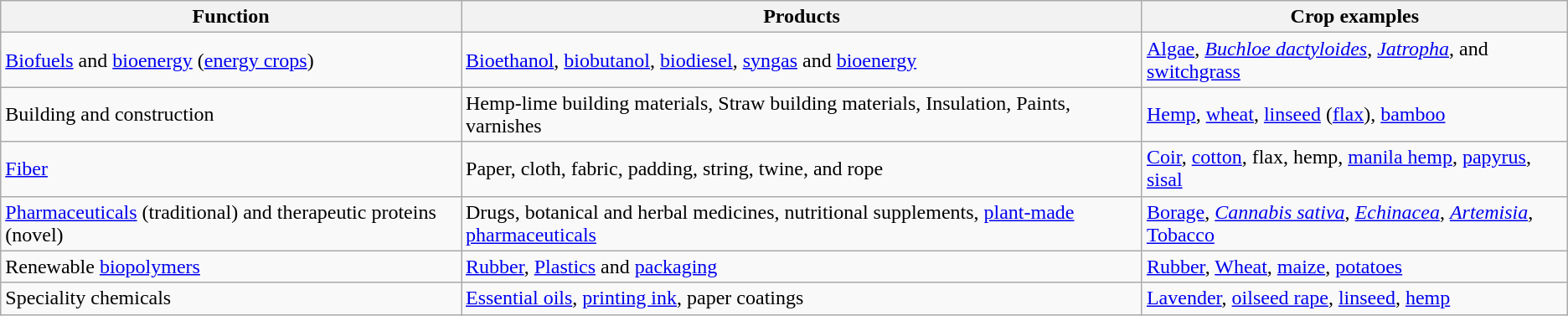<table class="wikitable">
<tr>
<th>Function</th>
<th>Products</th>
<th>Crop examples</th>
</tr>
<tr>
<td><a href='#'>Biofuels</a> and <a href='#'>bioenergy</a> (<a href='#'>energy crops</a>)</td>
<td><a href='#'>Bioethanol</a>, <a href='#'>biobutanol</a>, <a href='#'>biodiesel</a>, <a href='#'>syngas</a> and <a href='#'>bioenergy</a></td>
<td><a href='#'>Algae</a>, <em><a href='#'>Buchloe dactyloides</a></em>, <em><a href='#'>Jatropha</a></em>, and <a href='#'>switchgrass</a></td>
</tr>
<tr>
<td>Building and construction</td>
<td>Hemp-lime building materials, Straw building materials, Insulation, Paints, varnishes</td>
<td><a href='#'>Hemp</a>, <a href='#'>wheat</a>, <a href='#'>linseed</a> (<a href='#'>flax</a>), <a href='#'>bamboo</a></td>
</tr>
<tr>
<td><a href='#'>Fiber</a></td>
<td>Paper, cloth, fabric, padding, string, twine, and rope</td>
<td><a href='#'>Coir</a>, <a href='#'>cotton</a>, flax, hemp, <a href='#'>manila hemp</a>, <a href='#'>papyrus</a>, <a href='#'>sisal</a></td>
</tr>
<tr>
<td><a href='#'>Pharmaceuticals</a> (traditional) and therapeutic proteins (novel)</td>
<td>Drugs, botanical and herbal medicines, nutritional supplements, <a href='#'>plant-made pharmaceuticals</a></td>
<td><a href='#'>Borage</a>, <em><a href='#'>Cannabis sativa</a></em>, <em><a href='#'>Echinacea</a></em>, <em><a href='#'>Artemisia</a></em>, <a href='#'>Tobacco</a></td>
</tr>
<tr>
<td>Renewable <a href='#'>biopolymers</a></td>
<td><a href='#'>Rubber</a>, <a href='#'>Plastics</a> and <a href='#'>packaging</a></td>
<td><a href='#'>Rubber</a>, <a href='#'>Wheat</a>, <a href='#'>maize</a>, <a href='#'>potatoes</a></td>
</tr>
<tr>
<td>Speciality chemicals</td>
<td><a href='#'>Essential oils</a>, <a href='#'>printing ink</a>, paper coatings</td>
<td><a href='#'>Lavender</a>, <a href='#'>oilseed rape</a>, <a href='#'>linseed</a>, <a href='#'>hemp</a></td>
</tr>
</table>
